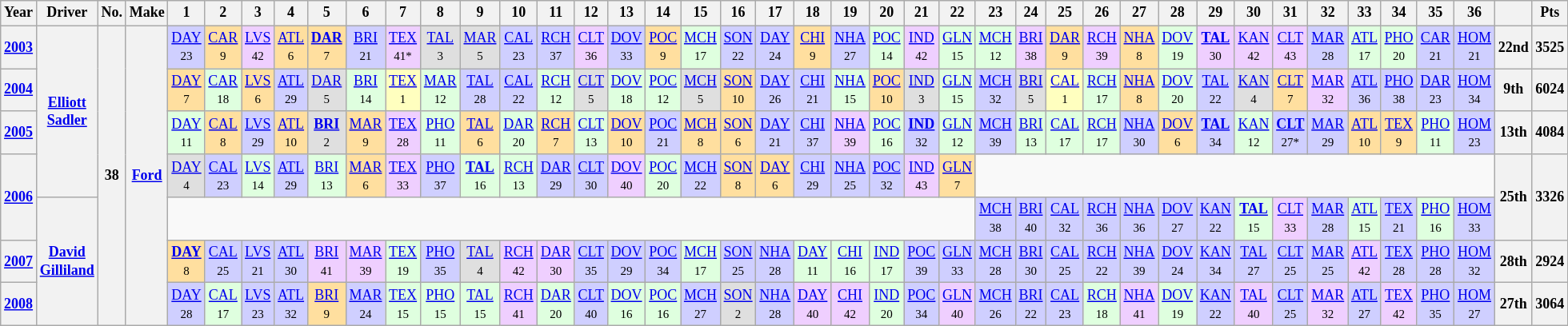<table class="wikitable" style="text-align:center; font-size:75%">
<tr>
<th>Year</th>
<th>Driver</th>
<th>No.</th>
<th>Make</th>
<th>1</th>
<th>2</th>
<th>3</th>
<th>4</th>
<th>5</th>
<th>6</th>
<th>7</th>
<th>8</th>
<th>9</th>
<th>10</th>
<th>11</th>
<th>12</th>
<th>13</th>
<th>14</th>
<th>15</th>
<th>16</th>
<th>17</th>
<th>18</th>
<th>19</th>
<th>20</th>
<th>21</th>
<th>22</th>
<th>23</th>
<th>24</th>
<th>25</th>
<th>26</th>
<th>27</th>
<th>28</th>
<th>29</th>
<th>30</th>
<th>31</th>
<th>32</th>
<th>33</th>
<th>34</th>
<th>35</th>
<th>36</th>
<th></th>
<th>Pts</th>
</tr>
<tr>
<th><a href='#'>2003</a></th>
<th rowspan=4><a href='#'>Elliott Sadler</a></th>
<th rowspan=7>38</th>
<th rowspan=7><a href='#'>Ford</a></th>
<td style="background:#CFCFFF;"><a href='#'>DAY</a><br><small>23</small></td>
<td style="background:#FFDF9F;"><a href='#'>CAR</a><br><small>9</small></td>
<td style="background:#EFCFFF;"><a href='#'>LVS</a><br><small>42</small></td>
<td style="background:#FFDF9F;"><a href='#'>ATL</a><br><small>6</small></td>
<td style="background:#FFDF9F;"><strong><a href='#'>DAR</a></strong><br><small>7</small></td>
<td style="background:#CFCFFF;"><a href='#'>BRI</a><br><small>21</small></td>
<td style="background:#EFCFFF;"><a href='#'>TEX</a><br><small>41*</small></td>
<td style="background:#DFDFDF;"><a href='#'>TAL</a><br><small>3</small></td>
<td style="background:#DFDFDF;"><a href='#'>MAR</a><br><small>5</small></td>
<td style="background:#CFCFFF;"><a href='#'>CAL</a><br><small>23</small></td>
<td style="background:#CFCFFF;"><a href='#'>RCH</a><br><small>37</small></td>
<td style="background:#EFCFFF;"><a href='#'>CLT</a><br><small>36</small></td>
<td style="background:#CFCFFF;"><a href='#'>DOV</a><br><small>33</small></td>
<td style="background:#FFDF9F;"><a href='#'>POC</a><br><small>9</small></td>
<td style="background:#DFFFDF;"><a href='#'>MCH</a><br><small>17</small></td>
<td style="background:#CFCFFF;"><a href='#'>SON</a><br><small>22</small></td>
<td style="background:#CFCFFF;"><a href='#'>DAY</a><br><small>24</small></td>
<td style="background:#FFDF9F;"><a href='#'>CHI</a><br><small>9</small></td>
<td style="background:#CFCFFF;"><a href='#'>NHA</a><br><small>27</small></td>
<td style="background:#DFFFDF;"><a href='#'>POC</a><br><small>14</small></td>
<td style="background:#EFCFFF;"><a href='#'>IND</a><br><small>42</small></td>
<td style="background:#DFFFDF;"><a href='#'>GLN</a><br><small>15</small></td>
<td style="background:#DFFFDF;"><a href='#'>MCH</a><br><small>12</small></td>
<td style="background:#EFCFFF;"><a href='#'>BRI</a><br><small>38</small></td>
<td style="background:#FFDF9F;"><a href='#'>DAR</a><br><small>9</small></td>
<td style="background:#EFCFFF;"><a href='#'>RCH</a><br><small>39</small></td>
<td style="background:#FFDF9F;"><a href='#'>NHA</a><br><small>8</small></td>
<td style="background:#DFFFDF;"><a href='#'>DOV</a><br><small>19</small></td>
<td style="background:#EFCFFF;"><strong><a href='#'>TAL</a></strong><br><small>30</small></td>
<td style="background:#EFCFFF;"><a href='#'>KAN</a><br><small>42</small></td>
<td style="background:#EFCFFF;"><a href='#'>CLT</a><br><small>43</small></td>
<td style="background:#CFCFFF;"><a href='#'>MAR</a><br><small>28</small></td>
<td style="background:#DFFFDF;"><a href='#'>ATL</a><br><small>17</small></td>
<td style="background:#DFFFDF;"><a href='#'>PHO</a><br><small>20</small></td>
<td style="background:#CFCFFF;"><a href='#'>CAR</a><br><small>21</small></td>
<td style="background:#CFCFFF;"><a href='#'>HOM</a><br><small>21</small></td>
<th>22nd</th>
<th>3525</th>
</tr>
<tr>
<th><a href='#'>2004</a></th>
<td style="background:#FFDF9F;"><a href='#'>DAY</a><br><small>7</small></td>
<td style="background:#DFFFDF;"><a href='#'>CAR</a><br><small>18</small></td>
<td style="background:#FFDF9F;"><a href='#'>LVS</a><br><small>6</small></td>
<td style="background:#CFCFFF;"><a href='#'>ATL</a><br><small>29</small></td>
<td style="background:#DFDFDF;"><a href='#'>DAR</a><br><small>5</small></td>
<td style="background:#DFFFDF;"><a href='#'>BRI</a><br><small>14</small></td>
<td style="background:#FFFFBF;"><a href='#'>TEX</a><br><small>1</small></td>
<td style="background:#DFFFDF;"><a href='#'>MAR</a><br><small>12</small></td>
<td style="background:#CFCFFF;"><a href='#'>TAL</a><br><small>28</small></td>
<td style="background:#CFCFFF;"><a href='#'>CAL</a><br><small>22</small></td>
<td style="background:#DFFFDF;"><a href='#'>RCH</a><br><small>12</small></td>
<td style="background:#DFDFDF;"><a href='#'>CLT</a><br><small>5</small></td>
<td style="background:#DFFFDF;"><a href='#'>DOV</a><br><small>18</small></td>
<td style="background:#DFFFDF;"><a href='#'>POC</a><br><small>12</small></td>
<td style="background:#DFDFDF;"><a href='#'>MCH</a><br><small>5</small></td>
<td style="background:#FFDF9F;"><a href='#'>SON</a><br><small>10</small></td>
<td style="background:#CFCFFF;"><a href='#'>DAY</a><br><small>26</small></td>
<td style="background:#CFCFFF;"><a href='#'>CHI</a><br><small>21</small></td>
<td style="background:#DFFFDF;"><a href='#'>NHA</a><br><small>15</small></td>
<td style="background:#FFDF9F;"><a href='#'>POC</a><br><small>10</small></td>
<td style="background:#DFDFDF;"><a href='#'>IND</a><br><small>3</small></td>
<td style="background:#DFFFDF;"><a href='#'>GLN</a><br><small>15</small></td>
<td style="background:#CFCFFF;"><a href='#'>MCH</a><br><small>32</small></td>
<td style="background:#DFDFDF;"><a href='#'>BRI</a><br><small>5</small></td>
<td style="background:#FFFFBF;"><a href='#'>CAL</a><br><small>1</small></td>
<td style="background:#DFFFDF;"><a href='#'>RCH</a><br><small>17</small></td>
<td style="background:#FFDF9F;"><a href='#'>NHA</a><br><small>8</small></td>
<td style="background:#DFFFDF;"><a href='#'>DOV</a><br><small>20</small></td>
<td style="background:#CFCFFF;"><a href='#'>TAL</a><br><small>22</small></td>
<td style="background:#DFDFDF;"><a href='#'>KAN</a><br><small>4</small></td>
<td style="background:#FFDF9F;"><a href='#'>CLT</a><br><small>7</small></td>
<td style="background:#EFCFFF;"><a href='#'>MAR</a><br><small>32</small></td>
<td style="background:#CFCFFF;"><a href='#'>ATL</a><br><small>36</small></td>
<td style="background:#CFCFFF;"><a href='#'>PHO</a><br><small>38</small></td>
<td style="background:#CFCFFF;"><a href='#'>DAR</a><br><small>23</small></td>
<td style="background:#CFCFFF;"><a href='#'>HOM</a><br><small>34</small></td>
<th>9th</th>
<th>6024</th>
</tr>
<tr>
<th><a href='#'>2005</a></th>
<td style="background:#DFFFDF;"><a href='#'>DAY</a><br><small>11</small></td>
<td style="background:#FFDF9F;"><a href='#'>CAL</a><br><small>8</small></td>
<td style="background:#CFCFFF;"><a href='#'>LVS</a><br><small>29</small></td>
<td style="background:#FFDF9F;"><a href='#'>ATL</a><br><small>10</small></td>
<td style="background:#DFDFDF;"><strong><a href='#'>BRI</a></strong><br><small>2</small></td>
<td style="background:#FFDF9F;"><a href='#'>MAR</a><br><small>9</small></td>
<td style="background:#EFCFFF;"><a href='#'>TEX</a><br><small>28</small></td>
<td style="background:#DFFFDF;"><a href='#'>PHO</a><br><small>11</small></td>
<td style="background:#FFDF9F;"><a href='#'>TAL</a><br><small>6</small></td>
<td style="background:#DFFFDF;"><a href='#'>DAR</a><br><small>20</small></td>
<td style="background:#FFDF9F;"><a href='#'>RCH</a><br><small>7</small></td>
<td style="background:#DFFFDF;"><a href='#'>CLT</a><br><small>13</small></td>
<td style="background:#FFDF9F;"><a href='#'>DOV</a><br><small>10</small></td>
<td style="background:#CFCFFF;"><a href='#'>POC</a><br><small>21</small></td>
<td style="background:#FFDF9F;"><a href='#'>MCH</a><br><small>8</small></td>
<td style="background:#FFDF9F;"><a href='#'>SON</a><br><small>6</small></td>
<td style="background:#CFCFFF;"><a href='#'>DAY</a><br><small>21</small></td>
<td style="background:#CFCFFF;"><a href='#'>CHI</a><br><small>37</small></td>
<td style="background:#EFCFFF;"><a href='#'>NHA</a><br><small>39</small></td>
<td style="background:#DFFFDF;"><a href='#'>POC</a><br><small>16</small></td>
<td style="background:#CFCFFF;"><strong><a href='#'>IND</a></strong><br><small>32</small></td>
<td style="background:#DFFFDF;"><a href='#'>GLN</a><br><small>12</small></td>
<td style="background:#CFCFFF;"><a href='#'>MCH</a><br><small>39</small></td>
<td style="background:#DFFFDF;"><a href='#'>BRI</a><br><small>13</small></td>
<td style="background:#DFFFDF;"><a href='#'>CAL</a><br><small>17</small></td>
<td style="background:#DFFFDF;"><a href='#'>RCH</a><br><small>17</small></td>
<td style="background:#CFCFFF;"><a href='#'>NHA</a><br><small>30</small></td>
<td style="background:#FFDF9F;"><a href='#'>DOV</a><br><small>6</small></td>
<td style="background:#CFCFFF;"><strong><a href='#'>TAL</a></strong><br><small>34</small></td>
<td style="background:#DFFFDF;"><a href='#'>KAN</a><br><small>12</small></td>
<td style="background:#CFCFFF;"><strong><a href='#'>CLT</a></strong><br><small>27*</small></td>
<td style="background:#CFCFFF;"><a href='#'>MAR</a><br><small>29</small></td>
<td style="background:#FFDF9F;"><a href='#'>ATL</a><br><small>10</small></td>
<td style="background:#FFDF9F;"><a href='#'>TEX</a><br><small>9</small></td>
<td style="background:#DFFFDF;"><a href='#'>PHO</a><br><small>11</small></td>
<td style="background:#CFCFFF;"><a href='#'>HOM</a><br><small>23</small></td>
<th>13th</th>
<th>4084</th>
</tr>
<tr>
<th rowspan=2><a href='#'>2006</a></th>
<td style="background:#DFDFDF;"><a href='#'>DAY</a><br><small>4</small></td>
<td style="background:#CFCFFF;"><a href='#'>CAL</a><br><small>23</small></td>
<td style="background:#DFFFDF;"><a href='#'>LVS</a><br><small>14</small></td>
<td style="background:#CFCFFF;"><a href='#'>ATL</a><br><small>29</small></td>
<td style="background:#DFFFDF;"><a href='#'>BRI</a><br><small>13</small></td>
<td style="background:#FFDF9F;"><a href='#'>MAR</a><br><small>6</small></td>
<td style="background:#EFCFFF;"><a href='#'>TEX</a><br><small>33</small></td>
<td style="background:#CFCFFF;"><a href='#'>PHO</a><br><small>37</small></td>
<td style="background:#DFFFDF;"><strong><a href='#'>TAL</a></strong><br><small>16</small></td>
<td style="background:#DFFFDF;"><a href='#'>RCH</a><br><small>13</small></td>
<td style="background:#CFCFFF;"><a href='#'>DAR</a><br><small>29</small></td>
<td style="background:#CFCFFF;"><a href='#'>CLT</a><br><small>30</small></td>
<td style="background:#EFCFFF;"><a href='#'>DOV</a><br><small>40</small></td>
<td style="background:#DFFFDF;"><a href='#'>POC</a><br><small>20</small></td>
<td style="background:#CFCFFF;"><a href='#'>MCH</a><br><small>22</small></td>
<td style="background:#FFDF9F;"><a href='#'>SON</a><br><small>8</small></td>
<td style="background:#FFDF9F;"><a href='#'>DAY</a><br><small>6</small></td>
<td style="background:#CFCFFF;"><a href='#'>CHI</a><br><small>29</small></td>
<td style="background:#CFCFFF;"><a href='#'>NHA</a><br><small>25</small></td>
<td style="background:#CFCFFF;"><a href='#'>POC</a><br><small>32</small></td>
<td style="background:#EFCFFF;"><a href='#'>IND</a><br><small>43</small></td>
<td style="background:#FFDF9F;"><a href='#'>GLN</a><br><small>7</small></td>
<td colspan=14></td>
<th rowspan=2>25th</th>
<th rowspan=2>3326</th>
</tr>
<tr>
<th rowspan=3><a href='#'>David Gilliland</a></th>
<td colspan=22></td>
<td style="background:#CFCFFF;"><a href='#'>MCH</a><br><small>38</small></td>
<td style="background:#CFCFFF;"><a href='#'>BRI</a><br><small>40</small></td>
<td style="background:#CFCFFF;"><a href='#'>CAL</a><br><small>32</small></td>
<td style="background:#CFCFFF;"><a href='#'>RCH</a><br><small>36</small></td>
<td style="background:#CFCFFF;"><a href='#'>NHA</a><br><small>36</small></td>
<td style="background:#CFCFFF;"><a href='#'>DOV</a><br><small>27</small></td>
<td style="background:#CFCFFF;"><a href='#'>KAN</a><br><small>22</small></td>
<td style="background:#DFFFDF;"><strong><a href='#'>TAL</a></strong><br><small>15</small></td>
<td style="background:#EFCFFF;"><a href='#'>CLT</a><br><small>33</small></td>
<td style="background:#CFCFFF;"><a href='#'>MAR</a><br><small>28</small></td>
<td style="background:#DFFFDF;"><a href='#'>ATL</a><br><small>15</small></td>
<td style="background:#CFCFFF;"><a href='#'>TEX</a><br><small>21</small></td>
<td style="background:#DFFFDF;"><a href='#'>PHO</a><br><small>16</small></td>
<td style="background:#CFCFFF;"><a href='#'>HOM</a><br><small>33</small></td>
</tr>
<tr>
<th><a href='#'>2007</a></th>
<td style="background:#FFDF9F;"><strong><a href='#'>DAY</a></strong><br><small>8</small></td>
<td style="background:#CFCFFF;"><a href='#'>CAL</a><br><small>25</small></td>
<td style="background:#CFCFFF;"><a href='#'>LVS</a><br><small>21</small></td>
<td style="background:#CFCFFF;"><a href='#'>ATL</a><br><small>30</small></td>
<td style="background:#EFCFFF;"><a href='#'>BRI</a><br><small>41</small></td>
<td style="background:#EFCFFF;"><a href='#'>MAR</a><br><small>39</small></td>
<td style="background:#DFFFDF;"><a href='#'>TEX</a><br><small>19</small></td>
<td style="background:#CFCFFF;"><a href='#'>PHO</a><br><small>35</small></td>
<td style="background:#DFDFDF;"><a href='#'>TAL</a><br><small>4</small></td>
<td style="background:#EFCFFF;"><a href='#'>RCH</a><br><small>42</small></td>
<td style="background:#EFCFFF;"><a href='#'>DAR</a><br><small>30</small></td>
<td style="background:#CFCFFF;"><a href='#'>CLT</a><br><small>35</small></td>
<td style="background:#CFCFFF;"><a href='#'>DOV</a><br><small>29</small></td>
<td style="background:#CFCFFF;"><a href='#'>POC</a><br><small>34</small></td>
<td style="background:#DFFFDF;"><a href='#'>MCH</a><br><small>17</small></td>
<td style="background:#CFCFFF;"><a href='#'>SON</a><br><small>25</small></td>
<td style="background:#CFCFFF;"><a href='#'>NHA</a><br><small>28</small></td>
<td style="background:#DFFFDF;"><a href='#'>DAY</a><br><small>11</small></td>
<td style="background:#DFFFDF;"><a href='#'>CHI</a><br><small>16</small></td>
<td style="background:#DFFFDF;"><a href='#'>IND</a><br><small>17</small></td>
<td style="background:#CFCFFF;"><a href='#'>POC</a><br><small>39</small></td>
<td style="background:#CFCFFF;"><a href='#'>GLN</a><br><small>33</small></td>
<td style="background:#CFCFFF;"><a href='#'>MCH</a><br><small>28</small></td>
<td style="background:#CFCFFF;"><a href='#'>BRI</a><br><small>30</small></td>
<td style="background:#CFCFFF;"><a href='#'>CAL</a><br><small>25</small></td>
<td style="background:#CFCFFF;"><a href='#'>RCH</a><br><small>22</small></td>
<td style="background:#CFCFFF;"><a href='#'>NHA</a><br><small>39</small></td>
<td style="background:#CFCFFF;"><a href='#'>DOV</a><br><small>24</small></td>
<td style="background:#CFCFFF;"><a href='#'>KAN</a><br><small>34</small></td>
<td style="background:#CFCFFF;"><a href='#'>TAL</a><br><small>27</small></td>
<td style="background:#CFCFFF;"><a href='#'>CLT</a><br><small>25</small></td>
<td style="background:#CFCFFF;"><a href='#'>MAR</a><br><small>25</small></td>
<td style="background:#EFCFFF;"><a href='#'>ATL</a><br><small>42</small></td>
<td style="background:#CFCFFF;"><a href='#'>TEX</a><br><small>28</small></td>
<td style="background:#CFCFFF;"><a href='#'>PHO</a><br><small>28</small></td>
<td style="background:#CFCFFF;"><a href='#'>HOM</a><br><small>32</small></td>
<th>28th</th>
<th>2924</th>
</tr>
<tr>
<th><a href='#'>2008</a></th>
<td style="background:#CFCFFF;"><a href='#'>DAY</a><br><small>28</small></td>
<td style="background:#DFFFDF;"><a href='#'>CAL</a><br><small>17</small></td>
<td style="background:#CFCFFF;"><a href='#'>LVS</a><br><small>23</small></td>
<td style="background:#CFCFFF;"><a href='#'>ATL</a><br><small>32</small></td>
<td style="background:#FFDF9F;"><a href='#'>BRI</a><br><small>9</small></td>
<td style="background:#CFCFFF;"><a href='#'>MAR</a><br><small>24</small></td>
<td style="background:#DFFFDF;"><a href='#'>TEX</a><br><small>15</small></td>
<td style="background:#DFFFDF;"><a href='#'>PHO</a><br><small>15</small></td>
<td style="background:#DFFFDF;"><a href='#'>TAL</a><br><small>15</small></td>
<td style="background:#EFCFFF;"><a href='#'>RCH</a><br><small>41</small></td>
<td style="background:#DFFFDF;"><a href='#'>DAR</a><br><small>20</small></td>
<td style="background:#CFCFFF;"><a href='#'>CLT</a><br><small>40</small></td>
<td style="background:#DFFFDF;"><a href='#'>DOV</a><br><small>16</small></td>
<td style="background:#DFFFDF;"><a href='#'>POC</a><br><small>16</small></td>
<td style="background:#CFCFFF;"><a href='#'>MCH</a><br><small>27</small></td>
<td style="background:#DFDFDF;"><a href='#'>SON</a><br><small>2</small></td>
<td style="background:#CFCFFF;"><a href='#'>NHA</a><br><small>28</small></td>
<td style="background:#EFCFFF;"><a href='#'>DAY</a><br><small>40</small></td>
<td style="background:#EFCFFF;"><a href='#'>CHI</a><br><small>42</small></td>
<td style="background:#DFFFDF;"><a href='#'>IND</a><br><small>20</small></td>
<td style="background:#CFCFFF;"><a href='#'>POC</a><br><small>34</small></td>
<td style="background:#EFCFFF;"><a href='#'>GLN</a><br><small>40</small></td>
<td style="background:#CFCFFF;"><a href='#'>MCH</a><br><small>26</small></td>
<td style="background:#CFCFFF;"><a href='#'>BRI</a><br><small>22</small></td>
<td style="background:#CFCFFF;"><a href='#'>CAL</a><br><small>23</small></td>
<td style="background:#DFFFDF;"><a href='#'>RCH</a><br><small>18</small></td>
<td style="background:#EFCFFF;"><a href='#'>NHA</a><br><small>41</small></td>
<td style="background:#DFFFDF;"><a href='#'>DOV</a><br><small>19</small></td>
<td style="background:#CFCFFF;"><a href='#'>KAN</a><br><small>22</small></td>
<td style="background:#EFCFFF;"><a href='#'>TAL</a><br><small>40</small></td>
<td style="background:#CFCFFF;"><a href='#'>CLT</a><br><small>25</small></td>
<td style="background:#EFCFFF;"><a href='#'>MAR</a><br><small>32</small></td>
<td style="background:#CFCFFF;"><a href='#'>ATL</a><br><small>27</small></td>
<td style="background:#EFCFFF;"><a href='#'>TEX</a><br><small>42</small></td>
<td style="background:#CFCFFF;"><a href='#'>PHO</a><br><small>35</small></td>
<td style="background:#CFCFFF;"><a href='#'>HOM</a><br><small>27</small></td>
<th>27th</th>
<th>3064</th>
</tr>
</table>
